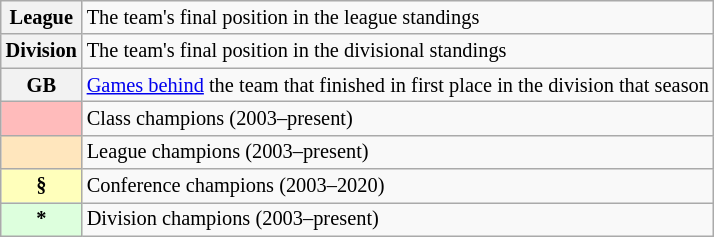<table class="wikitable plainrowheaders" style="font-size:85%">
<tr>
<th scope="row" style="text-align:center"><strong>League</strong></th>
<td>The team's final position in the league standings</td>
</tr>
<tr>
<th scope="row" style="text-align:center"><strong>Division</strong></th>
<td>The team's final position in the divisional standings</td>
</tr>
<tr>
<th scope="row" style="text-align:center"><strong>GB</strong></th>
<td><a href='#'>Games behind</a> the team that finished in first place in the division that season</td>
</tr>
<tr>
<th scope="row" style="text-align:center; background-color:#FFBBBB"></th>
<td>Class champions (2003–present)</td>
</tr>
<tr>
<th scope="row" style="text-align:center; background-color:#FFE6BD"></th>
<td>League champions (2003–present)</td>
</tr>
<tr>
<th scope="row" style="text-align:center; background-color:#FFFFBB">§</th>
<td>Conference champions (2003–2020)</td>
</tr>
<tr>
<th scope="row" style="text-align:center; background-color:#DDFFDD">*</th>
<td>Division champions (2003–present)</td>
</tr>
</table>
